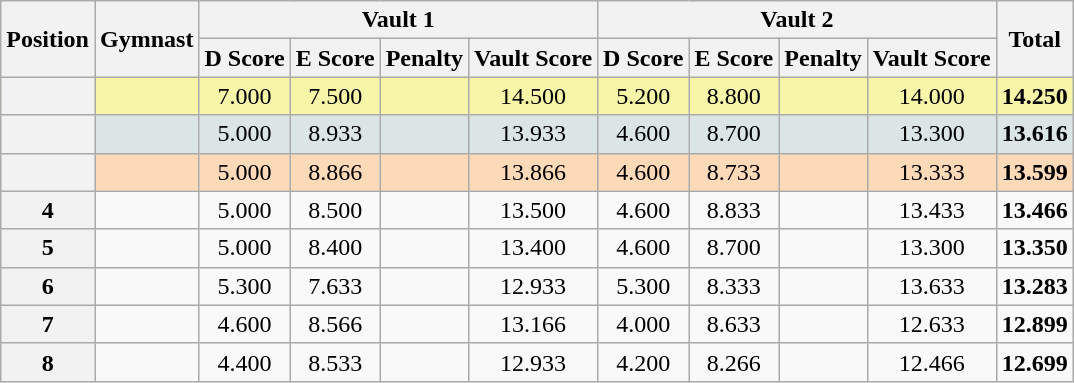<table class="wikitable sortable" style="text-align:center;">
<tr>
<th rowspan=2>Position</th>
<th rowspan=2>Gymnast</th>
<th colspan=4>Vault 1</th>
<th colspan=4>Vault 2</th>
<th rowspan=2>Total</th>
</tr>
<tr>
<th>D Score</th>
<th>E Score</th>
<th>Penalty</th>
<th>Vault Score</th>
<th>D Score</th>
<th>E Score</th>
<th>Penalty</th>
<th>Vault Score</th>
</tr>
<tr style="background:#F7F6A8;">
<th></th>
<td align="left"></td>
<td>7.000</td>
<td>7.500</td>
<td></td>
<td>14.500</td>
<td>5.200</td>
<td>8.800</td>
<td></td>
<td>14.000</td>
<td><strong>14.250</strong></td>
</tr>
<tr style="background:#DCE5E5;">
<th></th>
<td align="left"></td>
<td>5.000</td>
<td>8.933</td>
<td></td>
<td>13.933</td>
<td>4.600</td>
<td>8.700</td>
<td></td>
<td>13.300</td>
<td><strong>13.616</strong></td>
</tr>
<tr style="background:#FFDAB9;">
<th></th>
<td align="left"></td>
<td>5.000</td>
<td>8.866</td>
<td></td>
<td>13.866</td>
<td>4.600</td>
<td>8.733</td>
<td></td>
<td>13.333</td>
<td><strong>13.599</strong></td>
</tr>
<tr>
<th>4</th>
<td align="left"></td>
<td>5.000</td>
<td>8.500</td>
<td></td>
<td>13.500</td>
<td>4.600</td>
<td>8.833</td>
<td></td>
<td>13.433</td>
<td><strong>13.466</strong></td>
</tr>
<tr>
<th>5</th>
<td align="left"></td>
<td>5.000</td>
<td>8.400</td>
<td></td>
<td>13.400</td>
<td>4.600</td>
<td>8.700</td>
<td></td>
<td>13.300</td>
<td><strong>13.350</strong></td>
</tr>
<tr>
<th>6</th>
<td align="left"></td>
<td>5.300</td>
<td>7.633</td>
<td></td>
<td>12.933</td>
<td>5.300</td>
<td>8.333</td>
<td></td>
<td>13.633</td>
<td><strong>13.283</strong></td>
</tr>
<tr>
<th>7</th>
<td align="left"></td>
<td>4.600</td>
<td>8.566</td>
<td></td>
<td>13.166</td>
<td>4.000</td>
<td>8.633</td>
<td></td>
<td>12.633</td>
<td><strong>12.899</strong></td>
</tr>
<tr>
<th>8</th>
<td align="left"></td>
<td>4.400</td>
<td>8.533</td>
<td></td>
<td>12.933</td>
<td>4.200</td>
<td>8.266</td>
<td></td>
<td>12.466</td>
<td><strong>12.699</strong></td>
</tr>
</table>
